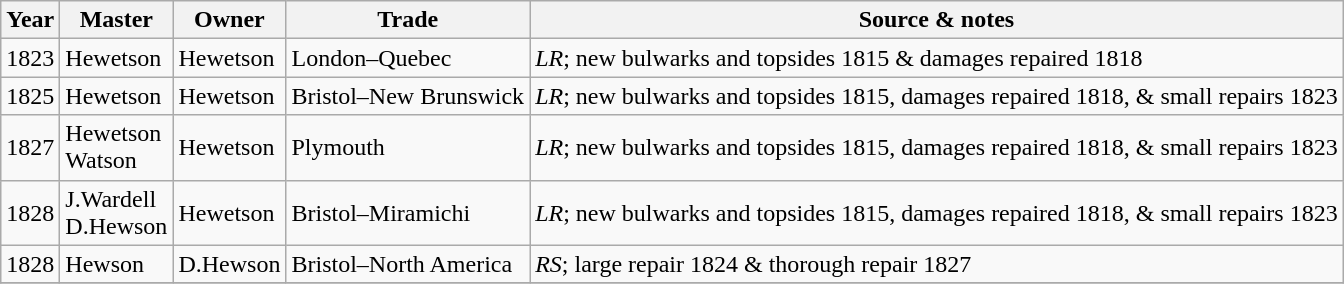<table class=" wikitable">
<tr>
<th>Year</th>
<th>Master</th>
<th>Owner</th>
<th>Trade</th>
<th>Source & notes</th>
</tr>
<tr>
<td>1823</td>
<td>Hewetson</td>
<td>Hewetson</td>
<td>London–Quebec</td>
<td><em>LR</em>; new bulwarks and topsides 1815 & damages repaired 1818</td>
</tr>
<tr>
<td>1825</td>
<td>Hewetson</td>
<td>Hewetson</td>
<td>Bristol–New Brunswick</td>
<td><em>LR</em>; new bulwarks and topsides 1815, damages repaired 1818, & small repairs 1823</td>
</tr>
<tr>
<td>1827</td>
<td>Hewetson<br>Watson</td>
<td>Hewetson</td>
<td>Plymouth</td>
<td><em>LR</em>; new bulwarks and topsides 1815, damages repaired 1818, & small repairs 1823</td>
</tr>
<tr>
<td>1828</td>
<td>J.Wardell<br>D.Hewson</td>
<td>Hewetson</td>
<td>Bristol–Miramichi</td>
<td><em>LR</em>; new bulwarks and topsides 1815, damages repaired 1818, & small repairs 1823</td>
</tr>
<tr>
<td>1828</td>
<td>Hewson</td>
<td>D.Hewson</td>
<td>Bristol–North America</td>
<td><em>RS</em>; large repair 1824 & thorough repair 1827</td>
</tr>
<tr>
</tr>
</table>
